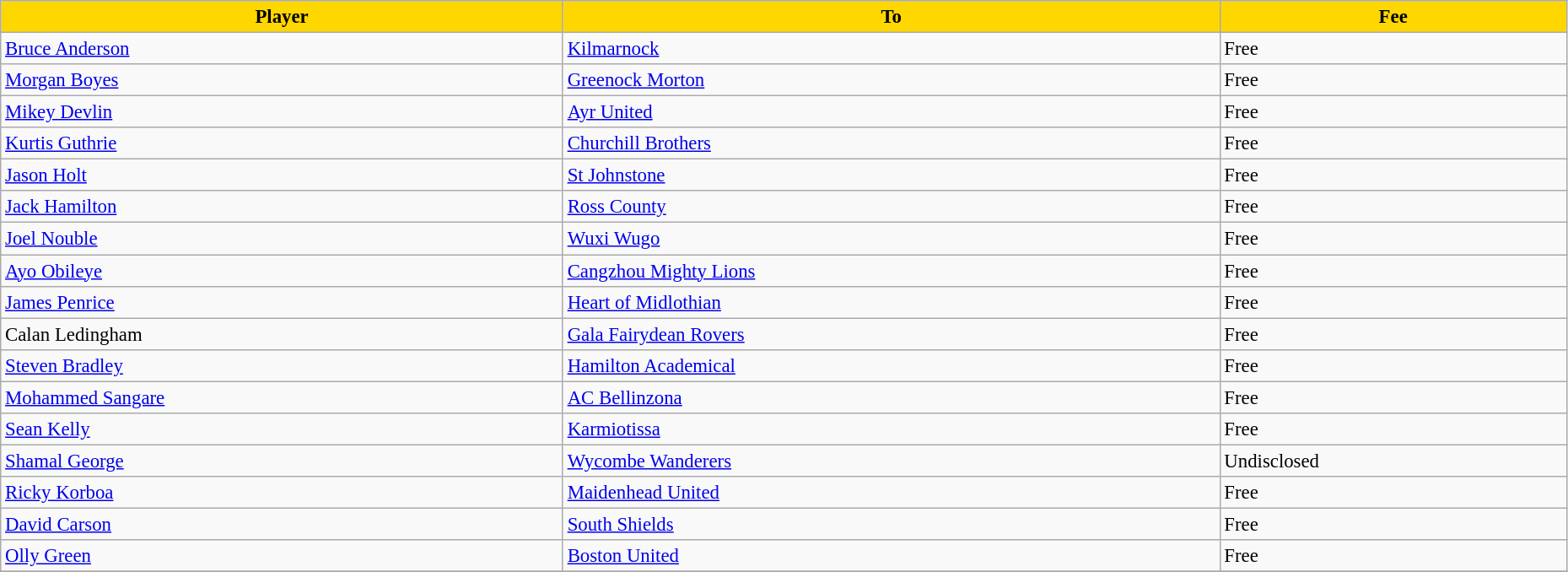<table class="wikitable" style="text-align:left; font-size:95%;width:98%;">
<tr>
<th style="background:gold; color:black;">Player</th>
<th style="background:gold; color:black;">To</th>
<th style="background:gold; color:black;">Fee</th>
</tr>
<tr>
<td> <a href='#'>Bruce Anderson</a></td>
<td> <a href='#'>Kilmarnock</a></td>
<td>Free</td>
</tr>
<tr>
<td> <a href='#'>Morgan Boyes</a></td>
<td> <a href='#'>Greenock Morton</a></td>
<td>Free</td>
</tr>
<tr>
<td> <a href='#'>Mikey Devlin</a></td>
<td> <a href='#'>Ayr United</a></td>
<td>Free</td>
</tr>
<tr>
<td> <a href='#'>Kurtis Guthrie</a></td>
<td> <a href='#'>Churchill Brothers</a></td>
<td>Free</td>
</tr>
<tr>
<td> <a href='#'>Jason Holt</a></td>
<td> <a href='#'>St Johnstone</a></td>
<td>Free</td>
</tr>
<tr>
<td> <a href='#'>Jack Hamilton</a></td>
<td> <a href='#'>Ross County</a></td>
<td>Free</td>
</tr>
<tr>
<td> <a href='#'>Joel Nouble</a></td>
<td> <a href='#'>Wuxi Wugo</a></td>
<td>Free</td>
</tr>
<tr>
<td> <a href='#'>Ayo Obileye</a></td>
<td> <a href='#'>Cangzhou Mighty Lions</a></td>
<td>Free</td>
</tr>
<tr>
<td> <a href='#'>James Penrice</a></td>
<td> <a href='#'>Heart of Midlothian</a></td>
<td>Free</td>
</tr>
<tr>
<td> Calan Ledingham</td>
<td> <a href='#'>Gala Fairydean Rovers</a></td>
<td>Free</td>
</tr>
<tr>
<td> <a href='#'>Steven Bradley</a></td>
<td> <a href='#'>Hamilton Academical</a></td>
<td>Free</td>
</tr>
<tr>
<td> <a href='#'>Mohammed Sangare</a></td>
<td> <a href='#'>AC Bellinzona</a></td>
<td>Free</td>
</tr>
<tr>
<td> <a href='#'>Sean Kelly</a></td>
<td> <a href='#'>Karmiotissa</a></td>
<td>Free</td>
</tr>
<tr>
<td> <a href='#'>Shamal George</a></td>
<td> <a href='#'>Wycombe Wanderers</a></td>
<td>Undisclosed</td>
</tr>
<tr>
<td> <a href='#'>Ricky Korboa</a></td>
<td> <a href='#'>Maidenhead United</a></td>
<td>Free</td>
</tr>
<tr>
<td> <a href='#'>David Carson</a></td>
<td> <a href='#'>South Shields</a></td>
<td>Free</td>
</tr>
<tr>
<td> <a href='#'>Olly Green</a></td>
<td> <a href='#'>Boston United</a></td>
<td>Free</td>
</tr>
<tr>
</tr>
</table>
